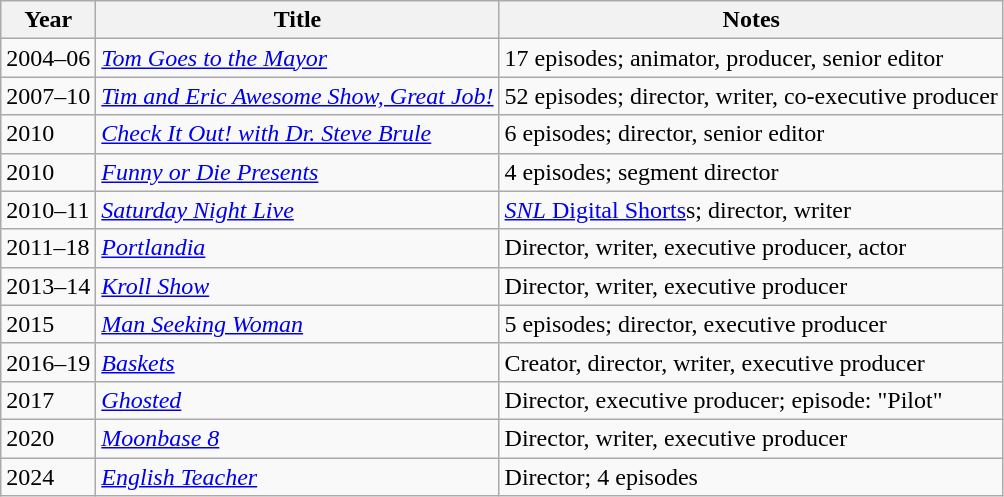<table class="wikitable">
<tr>
<th>Year</th>
<th>Title</th>
<th>Notes</th>
</tr>
<tr>
<td>2004–06</td>
<td><em><a href='#'>Tom Goes to the Mayor</a></em></td>
<td>17 episodes; animator, producer, senior editor</td>
</tr>
<tr>
<td>2007–10</td>
<td><em><a href='#'>Tim and Eric Awesome Show, Great Job!</a></em></td>
<td>52 episodes; director, writer, co-executive producer</td>
</tr>
<tr>
<td>2010</td>
<td><em><a href='#'>Check It Out! with Dr. Steve Brule</a></em></td>
<td>6 episodes; director, senior editor</td>
</tr>
<tr>
<td>2010</td>
<td><em><a href='#'>Funny or Die Presents</a></em></td>
<td>4 episodes; segment director</td>
</tr>
<tr>
<td>2010–11</td>
<td><em><a href='#'>Saturday Night Live</a></em></td>
<td><a href='#'><em>SNL</em> Digital Shorts</a>s; director, writer</td>
</tr>
<tr>
<td>2011–18</td>
<td><em><a href='#'>Portlandia</a></em></td>
<td>Director, writer, executive producer, actor</td>
</tr>
<tr>
<td>2013–14</td>
<td><em><a href='#'>Kroll Show</a></em></td>
<td>Director, writer, executive producer</td>
</tr>
<tr>
<td>2015</td>
<td><em><a href='#'>Man Seeking Woman</a></em></td>
<td>5 episodes; director, executive producer</td>
</tr>
<tr>
<td>2016–19</td>
<td><em><a href='#'>Baskets</a></em></td>
<td>Creator, director, writer, executive producer</td>
</tr>
<tr>
<td>2017</td>
<td><em><a href='#'>Ghosted</a></em></td>
<td>Director, executive producer; episode: "Pilot"</td>
</tr>
<tr>
<td>2020</td>
<td><em><a href='#'>Moonbase 8</a></em></td>
<td>Director, writer, executive producer</td>
</tr>
<tr>
<td>2024</td>
<td><em><a href='#'>English Teacher</a></em></td>
<td>Director; 4 episodes</td>
</tr>
</table>
